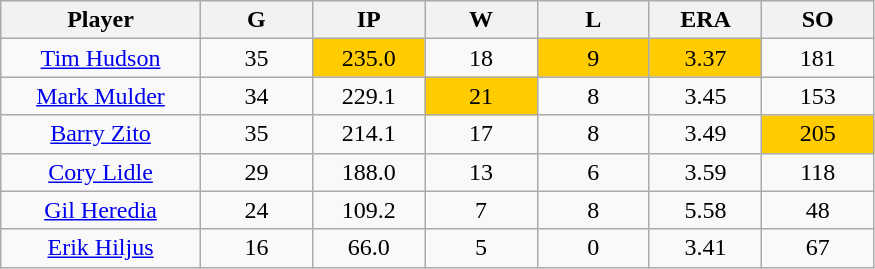<table class="wikitable sortable">
<tr>
<th bgcolor="#DDDDFF" width="16%">Player</th>
<th bgcolor="#DDDDFF" width="9%">G</th>
<th bgcolor="#DDDDFF" width="9%">IP</th>
<th bgcolor="#DDDDFF" width="9%">W</th>
<th bgcolor="#DDDDFF" width="9%">L</th>
<th bgcolor="#DDDDFF" width="9%">ERA</th>
<th bgcolor="#DDDDFF" width="9%">SO</th>
</tr>
<tr align="center">
<td><a href='#'>Tim Hudson</a></td>
<td>35</td>
<td bgcolor="#FFCC00">235.0</td>
<td>18</td>
<td bgcolor="#FFCC00">9</td>
<td bgcolor="#FFCC00">3.37</td>
<td>181</td>
</tr>
<tr align="center">
<td><a href='#'>Mark Mulder</a></td>
<td>34</td>
<td>229.1</td>
<td bgcolor="#FFCC00">21</td>
<td>8</td>
<td>3.45</td>
<td>153</td>
</tr>
<tr align="center">
<td><a href='#'>Barry Zito</a></td>
<td>35</td>
<td>214.1</td>
<td>17</td>
<td>8</td>
<td>3.49</td>
<td bgcolor="#FFCC00">205</td>
</tr>
<tr align="center">
<td><a href='#'>Cory Lidle</a></td>
<td>29</td>
<td>188.0</td>
<td>13</td>
<td>6</td>
<td>3.59</td>
<td>118</td>
</tr>
<tr align="center">
<td><a href='#'>Gil Heredia</a></td>
<td>24</td>
<td>109.2</td>
<td>7</td>
<td>8</td>
<td>5.58</td>
<td>48</td>
</tr>
<tr align="center">
<td><a href='#'>Erik Hiljus</a></td>
<td>16</td>
<td>66.0</td>
<td>5</td>
<td>0</td>
<td>3.41</td>
<td>67</td>
</tr>
</table>
